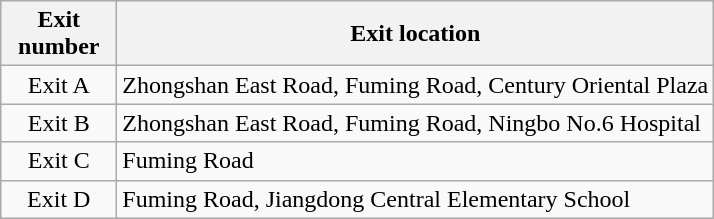<table class="wikitable">
<tr>
<th style="width:70px" colspan="2">Exit number</th>
<th>Exit location</th>
</tr>
<tr>
<td align="center" colspan="2">Exit A</td>
<td>Zhongshan East Road, Fuming Road, Century Oriental Plaza</td>
</tr>
<tr>
<td align="center" colspan="2">Exit B </td>
<td>Zhongshan East Road, Fuming Road, Ningbo No.6 Hospital</td>
</tr>
<tr>
<td align="center" colspan="2">Exit C</td>
<td>Fuming Road</td>
</tr>
<tr>
<td align="center" colspan="2">Exit D</td>
<td>Fuming Road, Jiangdong Central Elementary School</td>
</tr>
</table>
